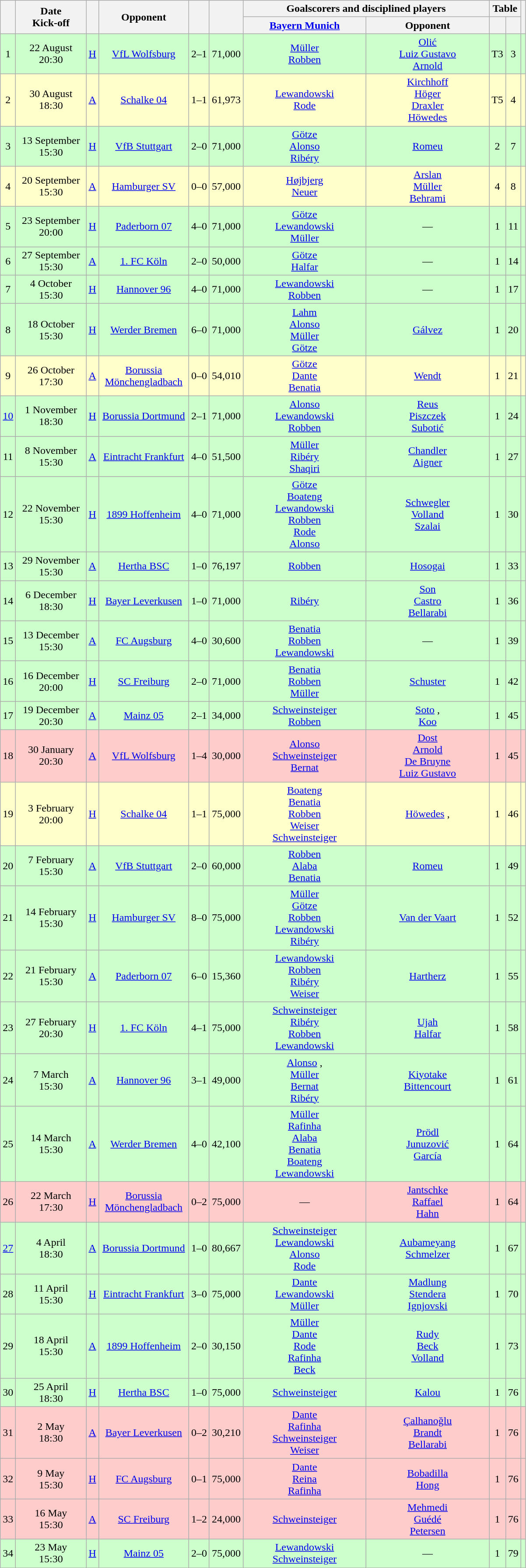<table class="wikitable" style="text-align: center">
<tr>
<th rowspan="2"></th>
<th rowspan="2" style="width:100px">Date<br>Kick-off</th>
<th rowspan="2"></th>
<th rowspan="2" style="width:130px">Opponent</th>
<th rowspan="2"><br></th>
<th rowspan="2"></th>
<th colspan="2">Goalscorers and disciplined players</th>
<th colspan="2">Table</th>
<th rowspan="2"></th>
</tr>
<tr>
<th style="width:180px"><a href='#'>Bayern Munich</a></th>
<th style="width:180px">Opponent</th>
<th></th>
<th></th>
</tr>
<tr style="background:#cfc">
<td>1</td>
<td>22 August<br>20:30</td>
<td><a href='#'>H</a></td>
<td><a href='#'>VfL Wolfsburg</a></td>
<td>2–1</td>
<td>71,000</td>
<td><a href='#'>Müller</a> <br><a href='#'>Robben</a> </td>
<td><a href='#'>Olić</a> <br><a href='#'>Luiz Gustavo</a> <br><a href='#'>Arnold</a> </td>
<td>T3</td>
<td>3</td>
<td><br><br></td>
</tr>
<tr style="background:#ffc">
<td>2</td>
<td>30 August<br>18:30</td>
<td><a href='#'>A</a></td>
<td><a href='#'>Schalke 04</a></td>
<td>1–1</td>
<td>61,973</td>
<td><a href='#'>Lewandowski</a> <br><a href='#'>Rode</a> </td>
<td><a href='#'>Kirchhoff</a> <br><a href='#'>Höger</a> <br><a href='#'>Draxler</a> <br><a href='#'>Höwedes</a> </td>
<td>T5</td>
<td>4</td>
<td><br><br></td>
</tr>
<tr style="background:#cfc">
<td>3</td>
<td>13 September<br>15:30</td>
<td><a href='#'>H</a></td>
<td><a href='#'>VfB Stuttgart</a></td>
<td>2–0</td>
<td>71,000</td>
<td><a href='#'>Götze</a> <br><a href='#'>Alonso</a> <br><a href='#'>Ribéry</a> </td>
<td><a href='#'>Romeu</a> </td>
<td>2</td>
<td>7</td>
<td><br><br></td>
</tr>
<tr style="background:#ffc">
<td>4</td>
<td>20 September<br>15:30</td>
<td><a href='#'>A</a></td>
<td><a href='#'>Hamburger SV</a></td>
<td>0–0</td>
<td>57,000</td>
<td><a href='#'>Højbjerg</a> <br><a href='#'>Neuer</a> </td>
<td><a href='#'>Arslan</a> <br><a href='#'>Müller</a> <br><a href='#'>Behrami</a> </td>
<td>4</td>
<td>8</td>
<td><br><br></td>
</tr>
<tr style="background:#cfc">
<td>5</td>
<td>23 September<br>20:00</td>
<td><a href='#'>H</a></td>
<td><a href='#'>Paderborn 07</a></td>
<td>4–0</td>
<td>71,000</td>
<td><a href='#'>Götze</a> <br><a href='#'>Lewandowski</a> <br><a href='#'>Müller</a> </td>
<td>—</td>
<td>1</td>
<td>11</td>
<td><br></td>
</tr>
<tr style="background:#cfc">
<td>6</td>
<td>27 September<br>15:30</td>
<td><a href='#'>A</a></td>
<td><a href='#'>1. FC Köln</a></td>
<td>2–0</td>
<td>50,000</td>
<td><a href='#'>Götze</a> <br><a href='#'>Halfar</a> </td>
<td>—</td>
<td>1</td>
<td>14</td>
<td><br></td>
</tr>
<tr style="background:#cfc">
<td>7</td>
<td>4 October<br>15:30</td>
<td><a href='#'>H</a></td>
<td><a href='#'>Hannover 96</a></td>
<td>4–0</td>
<td>71,000</td>
<td><a href='#'>Lewandowski</a> <br><a href='#'>Robben</a> </td>
<td>—</td>
<td>1</td>
<td>17</td>
<td><br></td>
</tr>
<tr style="background:#cfc">
<td>8</td>
<td>18 October<br>15:30</td>
<td><a href='#'>H</a></td>
<td><a href='#'>Werder Bremen</a></td>
<td>6–0</td>
<td>71,000</td>
<td><a href='#'>Lahm</a> <br><a href='#'>Alonso</a> <br><a href='#'>Müller</a> <br><a href='#'>Götze</a> </td>
<td><a href='#'>Gálvez</a> </td>
<td>1</td>
<td>20</td>
<td><br><br></td>
</tr>
<tr style="background:#ffc">
<td>9</td>
<td>26 October<br>17:30</td>
<td><a href='#'>A</a></td>
<td><a href='#'>Borussia Mönchengladbach</a></td>
<td>0–0</td>
<td>54,010</td>
<td><a href='#'>Götze</a> <br><a href='#'>Dante</a> <br><a href='#'>Benatia</a> </td>
<td><a href='#'>Wendt</a> </td>
<td>1</td>
<td>21</td>
<td><br><br></td>
</tr>
<tr style="background:#cfc">
<td><a href='#'>10</a></td>
<td>1 November<br>18:30</td>
<td><a href='#'>H</a></td>
<td><a href='#'>Borussia Dortmund</a></td>
<td>2–1</td>
<td>71,000</td>
<td><a href='#'>Alonso</a> <br><a href='#'>Lewandowski</a> <br><a href='#'>Robben</a> </td>
<td><a href='#'>Reus</a> <br><a href='#'>Piszczek</a> <br><a href='#'>Subotić</a> </td>
<td>1</td>
<td>24</td>
<td><br><br></td>
</tr>
<tr style="background:#cfc">
<td>11</td>
<td>8 November<br>15:30</td>
<td><a href='#'>A</a></td>
<td><a href='#'>Eintracht Frankfurt</a></td>
<td>4–0</td>
<td>51,500</td>
<td><a href='#'>Müller</a> <br><a href='#'>Ribéry</a> <br><a href='#'>Shaqiri</a> </td>
<td><a href='#'>Chandler</a> <br><a href='#'>Aigner</a> </td>
<td>1</td>
<td>27</td>
<td><br><br></td>
</tr>
<tr style="background:#cfc">
<td>12</td>
<td>22 November<br>15:30</td>
<td><a href='#'>H</a></td>
<td><a href='#'>1899 Hoffenheim</a></td>
<td>4–0</td>
<td>71,000</td>
<td><a href='#'>Götze</a> <br><a href='#'>Boateng</a> <br><a href='#'>Lewandowski</a> <br><a href='#'>Robben</a> <br><a href='#'>Rode</a> <br><a href='#'>Alonso</a> </td>
<td><a href='#'>Schwegler</a> <br><a href='#'>Volland</a> <br><a href='#'>Szalai</a> </td>
<td>1</td>
<td>30</td>
<td><br><br></td>
</tr>
<tr style="background:#cfc">
<td>13</td>
<td>29 November<br>15:30</td>
<td><a href='#'>A</a></td>
<td><a href='#'>Hertha BSC</a></td>
<td>1–0</td>
<td>76,197</td>
<td><a href='#'>Robben</a> </td>
<td><a href='#'>Hosogai</a> </td>
<td>1</td>
<td>33</td>
<td><br><br></td>
</tr>
<tr style="background:#cfc">
<td>14</td>
<td>6 December<br>18:30</td>
<td><a href='#'>H</a></td>
<td><a href='#'>Bayer Leverkusen</a></td>
<td>1–0</td>
<td>71,000</td>
<td><a href='#'>Ribéry</a> </td>
<td><a href='#'>Son</a> <br><a href='#'>Castro</a> <br><a href='#'>Bellarabi</a> </td>
<td>1</td>
<td>36</td>
<td><br><br></td>
</tr>
<tr style="background:#cfc">
<td>15</td>
<td>13 December<br>15:30</td>
<td><a href='#'>A</a></td>
<td><a href='#'>FC Augsburg</a></td>
<td>4–0</td>
<td>30,600</td>
<td><a href='#'>Benatia</a> <br><a href='#'>Robben</a> <br><a href='#'>Lewandowski</a> </td>
<td>—</td>
<td>1</td>
<td>39</td>
<td><br></td>
</tr>
<tr style="background:#cfc">
<td>16</td>
<td>16 December<br>20:00</td>
<td><a href='#'>H</a></td>
<td><a href='#'>SC Freiburg</a></td>
<td>2–0</td>
<td>71,000</td>
<td><a href='#'>Benatia</a> <br><a href='#'>Robben</a> <br><a href='#'>Müller</a> </td>
<td><a href='#'>Schuster</a> </td>
<td>1</td>
<td>42</td>
<td><br><br></td>
</tr>
<tr style="background:#cfc">
<td>17</td>
<td>19 December<br>20:30</td>
<td><a href='#'>A</a></td>
<td><a href='#'>Mainz 05</a></td>
<td>2–1</td>
<td>34,000</td>
<td><a href='#'>Schweinsteiger</a> <br><a href='#'>Robben</a> </td>
<td><a href='#'>Soto</a> , <br><a href='#'>Koo</a> </td>
<td>1</td>
<td>45</td>
<td><br><br></td>
</tr>
<tr style="background:#fcc">
<td>18</td>
<td>30 January<br>20:30</td>
<td><a href='#'>A</a></td>
<td><a href='#'>VfL Wolfsburg</a></td>
<td>1–4</td>
<td>30,000</td>
<td><a href='#'>Alonso</a> <br><a href='#'>Schweinsteiger</a> <br><a href='#'>Bernat</a> </td>
<td><a href='#'>Dost</a> <br><a href='#'>Arnold</a> <br><a href='#'>De Bruyne</a> <br><a href='#'>Luiz Gustavo</a> </td>
<td>1</td>
<td>45</td>
<td><br><br></td>
</tr>
<tr style="background:#ffc">
<td>19</td>
<td>3 February<br>20:00</td>
<td><a href='#'>H</a></td>
<td><a href='#'>Schalke 04</a></td>
<td>1–1</td>
<td>75,000</td>
<td><a href='#'>Boateng</a> <br><a href='#'>Benatia</a> <br><a href='#'>Robben</a> <br><a href='#'>Weiser</a> <br><a href='#'>Schweinsteiger</a> </td>
<td><a href='#'>Höwedes</a> , </td>
<td>1</td>
<td>46</td>
<td><br><br></td>
</tr>
<tr style="background:#cfc">
<td>20</td>
<td>7 February<br>15:30</td>
<td><a href='#'>A</a></td>
<td><a href='#'>VfB Stuttgart</a></td>
<td>2–0</td>
<td>60,000</td>
<td><a href='#'>Robben</a> <br><a href='#'>Alaba</a> <br><a href='#'>Benatia</a> </td>
<td><a href='#'>Romeu</a> </td>
<td>1</td>
<td>49</td>
<td><br><br></td>
</tr>
<tr style="background:#cfc">
<td>21</td>
<td>14 February<br>15:30</td>
<td><a href='#'>H</a></td>
<td><a href='#'>Hamburger SV</a></td>
<td>8–0</td>
<td>75,000</td>
<td><a href='#'>Müller</a> <br><a href='#'>Götze</a> <br><a href='#'>Robben</a> <br><a href='#'>Lewandowski</a> <br><a href='#'>Ribéry</a> </td>
<td><a href='#'>Van der Vaart</a> </td>
<td>1</td>
<td>52</td>
<td><br><br></td>
</tr>
<tr style="background:#cfc">
<td>22</td>
<td>21 February<br>15:30</td>
<td><a href='#'>A</a></td>
<td><a href='#'>Paderborn 07</a></td>
<td>6–0</td>
<td>15,360</td>
<td><a href='#'>Lewandowski</a> <br><a href='#'>Robben</a> <br><a href='#'>Ribéry</a> <br><a href='#'>Weiser</a> </td>
<td><a href='#'>Hartherz</a> </td>
<td>1</td>
<td>55</td>
<td><br></td>
</tr>
<tr style="background:#cfc">
<td>23</td>
<td>27 February<br>20:30</td>
<td><a href='#'>H</a></td>
<td><a href='#'>1. FC Köln</a></td>
<td>4–1</td>
<td>75,000</td>
<td><a href='#'>Schweinsteiger</a> <br><a href='#'>Ribéry</a> <br><a href='#'>Robben</a> <br><a href='#'>Lewandowski</a> </td>
<td><a href='#'>Ujah</a> <br><a href='#'>Halfar</a> </td>
<td>1</td>
<td>58</td>
<td><br><br></td>
</tr>
<tr style="background:#cfc">
<td>24</td>
<td>7 March<br>15:30</td>
<td><a href='#'>A</a></td>
<td><a href='#'>Hannover 96</a></td>
<td>3–1</td>
<td>49,000</td>
<td><a href='#'>Alonso</a> , <br><a href='#'>Müller</a> <br><a href='#'>Bernat</a> <br><a href='#'>Ribéry</a> </td>
<td><a href='#'>Kiyotake</a> <br><a href='#'>Bittencourt</a> </td>
<td>1</td>
<td>61</td>
<td><br><br></td>
</tr>
<tr style="background:#cfc">
<td>25</td>
<td>14 March<br>15:30</td>
<td><a href='#'>A</a></td>
<td><a href='#'>Werder Bremen</a></td>
<td>4–0</td>
<td>42,100</td>
<td><a href='#'>Müller</a> <br><a href='#'>Rafinha</a> <br><a href='#'>Alaba</a> <br><a href='#'>Benatia</a> <br><a href='#'>Boateng</a> <br><a href='#'>Lewandowski</a> </td>
<td><a href='#'>Prödl</a> <br><a href='#'>Junuzović</a> <br><a href='#'>García</a> </td>
<td>1</td>
<td>64</td>
<td><br><br></td>
</tr>
<tr style="background:#fcc">
<td>26</td>
<td>22 March<br>17:30</td>
<td><a href='#'>H</a></td>
<td><a href='#'>Borussia Mönchengladbach</a></td>
<td>0–2</td>
<td>75,000</td>
<td>—</td>
<td><a href='#'>Jantschke</a> <br><a href='#'>Raffael</a> <br><a href='#'>Hahn</a> </td>
<td>1</td>
<td>64</td>
<td><br><br></td>
</tr>
<tr style="background:#cfc">
<td><a href='#'>27</a></td>
<td>4 April<br>18:30</td>
<td><a href='#'>A</a></td>
<td><a href='#'>Borussia Dortmund</a></td>
<td>1–0</td>
<td>80,667</td>
<td><a href='#'>Schweinsteiger</a> <br><a href='#'>Lewandowski</a> <br><a href='#'>Alonso</a> <br><a href='#'>Rode</a> </td>
<td><a href='#'>Aubameyang</a> <br><a href='#'>Schmelzer</a> </td>
<td>1</td>
<td>67</td>
<td><br><br></td>
</tr>
<tr style="background:#cfc">
<td>28</td>
<td>11 April<br>15:30</td>
<td><a href='#'>H</a></td>
<td><a href='#'>Eintracht Frankfurt</a></td>
<td>3–0</td>
<td>75,000</td>
<td><a href='#'>Dante</a> <br><a href='#'>Lewandowski</a> <br><a href='#'>Müller</a> </td>
<td><a href='#'>Madlung</a> <br><a href='#'>Stendera</a> <br><a href='#'>Ignjovski</a> </td>
<td>1</td>
<td>70</td>
<td><br><br></td>
</tr>
<tr style="background:#cfc">
<td>29</td>
<td>18 April<br>15:30</td>
<td><a href='#'>A</a></td>
<td><a href='#'>1899 Hoffenheim</a></td>
<td>2–0</td>
<td>30,150</td>
<td><a href='#'>Müller</a> <br><a href='#'>Dante</a> <br><a href='#'>Rode</a> <br><a href='#'>Rafinha</a> <br><a href='#'>Beck</a> </td>
<td><a href='#'>Rudy</a> <br><a href='#'>Beck</a> <br><a href='#'>Volland</a> </td>
<td>1</td>
<td>73</td>
<td><br><br></td>
</tr>
<tr style="background:#cfc">
<td>30</td>
<td>25 April<br>18:30</td>
<td><a href='#'>H</a></td>
<td><a href='#'>Hertha BSC</a></td>
<td>1–0</td>
<td>75,000</td>
<td><a href='#'>Schweinsteiger</a> </td>
<td><a href='#'>Kalou</a> </td>
<td>1</td>
<td>76</td>
<td><br><br></td>
</tr>
<tr style="background:#fcc">
<td>31</td>
<td>2 May<br>18:30</td>
<td><a href='#'>A</a></td>
<td><a href='#'>Bayer Leverkusen</a></td>
<td>0–2</td>
<td>30,210</td>
<td><a href='#'>Dante</a> <br><a href='#'>Rafinha</a> <br><a href='#'>Schweinsteiger</a> <br><a href='#'>Weiser</a> </td>
<td><a href='#'>Çalhanoğlu</a> <br><a href='#'>Brandt</a> <br><a href='#'>Bellarabi</a> </td>
<td>1</td>
<td>76</td>
<td><br></td>
</tr>
<tr style="background:#fcc">
<td>32</td>
<td>9 May<br>15:30</td>
<td><a href='#'>H</a></td>
<td><a href='#'>FC Augsburg</a></td>
<td>0–1</td>
<td>75,000</td>
<td><a href='#'>Dante</a> <br><a href='#'>Reina</a> <br><a href='#'>Rafinha</a> </td>
<td><a href='#'>Bobadilla</a> <br><a href='#'>Hong</a> </td>
<td>1</td>
<td>76</td>
<td><br><br></td>
</tr>
<tr style="background:#fcc">
<td>33</td>
<td>16 May<br>15:30</td>
<td><a href='#'>A</a></td>
<td><a href='#'>SC Freiburg</a></td>
<td>1–2</td>
<td>24,000</td>
<td><a href='#'>Schweinsteiger</a> </td>
<td><a href='#'>Mehmedi</a> <br><a href='#'>Guédé</a> <br><a href='#'>Petersen</a> </td>
<td>1</td>
<td>76</td>
<td><br><br></td>
</tr>
<tr style="background:#cfc">
<td>34</td>
<td>23 May<br>15:30</td>
<td><a href='#'>H</a></td>
<td><a href='#'>Mainz 05</a></td>
<td>2–0</td>
<td>75,000</td>
<td><a href='#'>Lewandowski</a> <br><a href='#'>Schweinsteiger</a> </td>
<td>—</td>
<td>1</td>
<td>79</td>
<td><br></td>
</tr>
</table>
